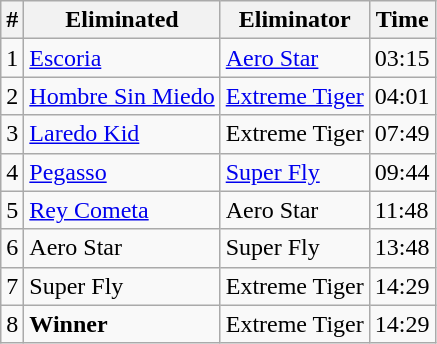<table class="wikitable sortable">
<tr>
<th>#</th>
<th>Eliminated</th>
<th>Eliminator</th>
<th>Time</th>
</tr>
<tr>
<td>1</td>
<td><a href='#'>Escoria</a></td>
<td><a href='#'>Aero Star</a></td>
<td>03:15</td>
</tr>
<tr>
<td>2</td>
<td><a href='#'>Hombre Sin Miedo</a></td>
<td><a href='#'>Extreme Tiger</a></td>
<td>04:01</td>
</tr>
<tr>
<td>3</td>
<td><a href='#'>Laredo Kid</a></td>
<td>Extreme Tiger</td>
<td>07:49</td>
</tr>
<tr>
<td>4</td>
<td><a href='#'>Pegasso</a></td>
<td><a href='#'>Super Fly</a></td>
<td>09:44</td>
</tr>
<tr>
<td>5</td>
<td><a href='#'>Rey Cometa</a></td>
<td>Aero Star</td>
<td>11:48</td>
</tr>
<tr>
<td>6</td>
<td>Aero Star</td>
<td>Super Fly</td>
<td>13:48</td>
</tr>
<tr>
<td>7</td>
<td>Super Fly</td>
<td>Extreme Tiger</td>
<td>14:29</td>
</tr>
<tr>
<td>8</td>
<td><strong>Winner</strong></td>
<td>Extreme Tiger</td>
<td>14:29</td>
</tr>
</table>
